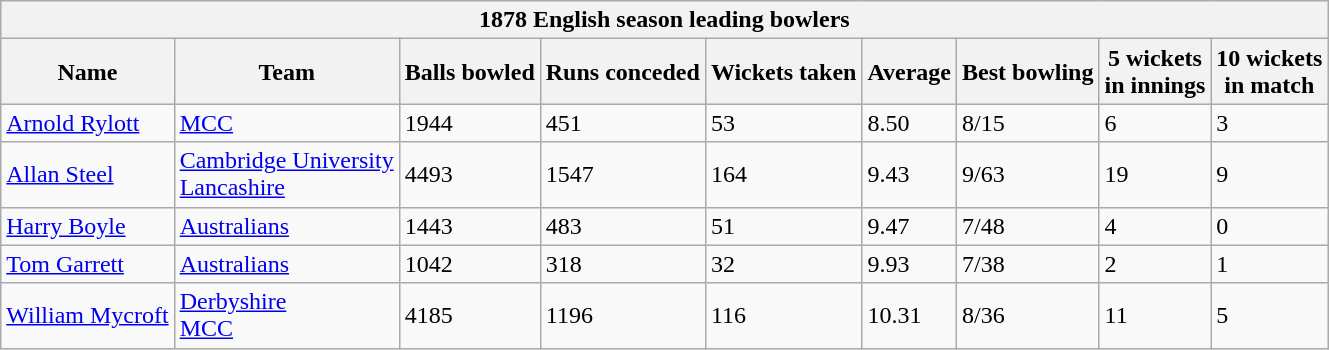<table class="wikitable">
<tr>
<th bgcolor="#efefef" colspan="9">1878 English season leading bowlers</th>
</tr>
<tr bgcolor="#efefef">
<th>Name</th>
<th>Team</th>
<th>Balls bowled</th>
<th>Runs conceded</th>
<th>Wickets taken</th>
<th>Average</th>
<th>Best bowling</th>
<th>5 wickets<br>in innings</th>
<th>10 wickets<br>in match</th>
</tr>
<tr>
<td><a href='#'>Arnold Rylott</a></td>
<td><a href='#'>MCC</a></td>
<td>1944</td>
<td>451</td>
<td>53</td>
<td>8.50</td>
<td>8/15</td>
<td>6</td>
<td>3</td>
</tr>
<tr>
<td><a href='#'>Allan Steel</a></td>
<td><a href='#'>Cambridge University</a><br><a href='#'>Lancashire</a></td>
<td>4493</td>
<td>1547</td>
<td>164</td>
<td>9.43</td>
<td>9/63</td>
<td>19</td>
<td>9</td>
</tr>
<tr>
<td><a href='#'>Harry Boyle</a></td>
<td><a href='#'>Australians</a></td>
<td>1443</td>
<td>483</td>
<td>51</td>
<td>9.47</td>
<td>7/48</td>
<td>4</td>
<td>0</td>
</tr>
<tr>
<td><a href='#'>Tom Garrett</a></td>
<td><a href='#'>Australians</a></td>
<td>1042</td>
<td>318</td>
<td>32</td>
<td>9.93</td>
<td>7/38</td>
<td>2</td>
<td>1</td>
</tr>
<tr>
<td><a href='#'>William Mycroft</a></td>
<td><a href='#'>Derbyshire</a><br><a href='#'>MCC</a></td>
<td>4185</td>
<td>1196</td>
<td>116</td>
<td>10.31</td>
<td>8/36</td>
<td>11</td>
<td>5</td>
</tr>
</table>
